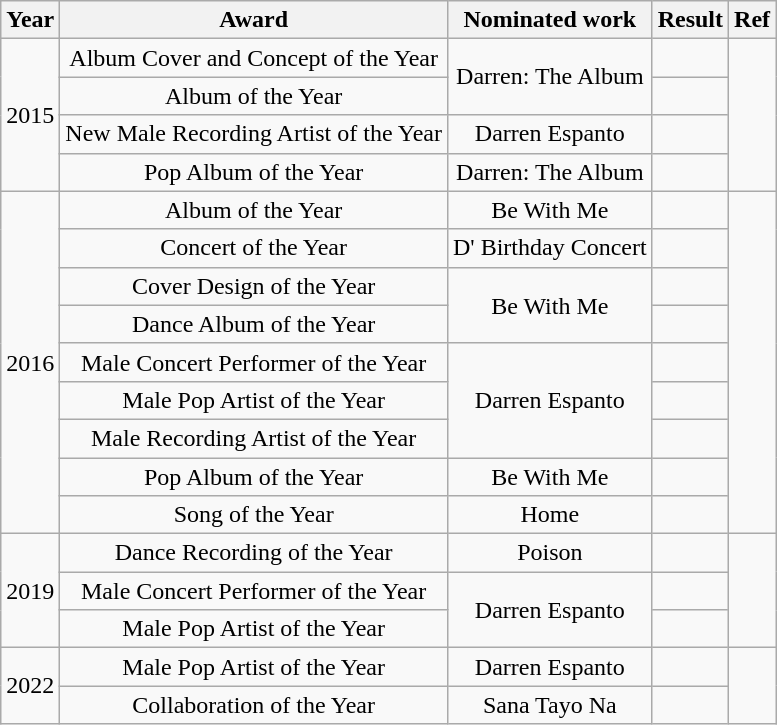<table class="wikitable sortable" style=text-align:center>
<tr>
<th>Year</th>
<th>Award</th>
<th>Nominated work</th>
<th>Result</th>
<th>Ref</th>
</tr>
<tr>
<td rowspan="4">2015</td>
<td>Album Cover and Concept of the Year</td>
<td rowspan="2">Darren: The Album</td>
<td></td>
<td rowspan="4"></td>
</tr>
<tr>
<td>Album of the Year</td>
<td></td>
</tr>
<tr>
<td>New Male Recording Artist of the Year</td>
<td>Darren Espanto</td>
<td></td>
</tr>
<tr>
<td>Pop Album of the Year</td>
<td>Darren: The Album</td>
<td></td>
</tr>
<tr>
<td rowspan="9">2016</td>
<td>Album of the Year</td>
<td>Be With Me</td>
<td></td>
<td rowspan="9"></td>
</tr>
<tr>
<td>Concert of the Year</td>
<td>D' Birthday Concert</td>
<td></td>
</tr>
<tr>
<td>Cover Design of the Year</td>
<td rowspan="2">Be With Me</td>
<td></td>
</tr>
<tr>
<td>Dance Album of the Year</td>
<td></td>
</tr>
<tr>
<td>Male Concert Performer of the Year</td>
<td rowspan="3">Darren Espanto</td>
<td></td>
</tr>
<tr>
<td>Male Pop Artist of the Year</td>
<td></td>
</tr>
<tr>
<td>Male Recording Artist of the Year</td>
<td></td>
</tr>
<tr>
<td>Pop Album of the Year</td>
<td>Be With Me</td>
<td></td>
</tr>
<tr>
<td>Song of the Year</td>
<td>Home</td>
<td></td>
</tr>
<tr>
<td rowspan="3">2019</td>
<td>Dance Recording of the Year</td>
<td>Poison</td>
<td></td>
<td rowspan="3"></td>
</tr>
<tr>
<td>Male Concert Performer of the Year</td>
<td rowspan="2">Darren Espanto</td>
<td></td>
</tr>
<tr>
<td>Male Pop Artist of the Year</td>
<td></td>
</tr>
<tr>
<td rowspan="2">2022</td>
<td>Male Pop Artist of the Year</td>
<td>Darren Espanto</td>
<td></td>
<td rowspan="2"></td>
</tr>
<tr>
<td>Collaboration of the Year</td>
<td>Sana Tayo Na</td>
<td></td>
</tr>
</table>
